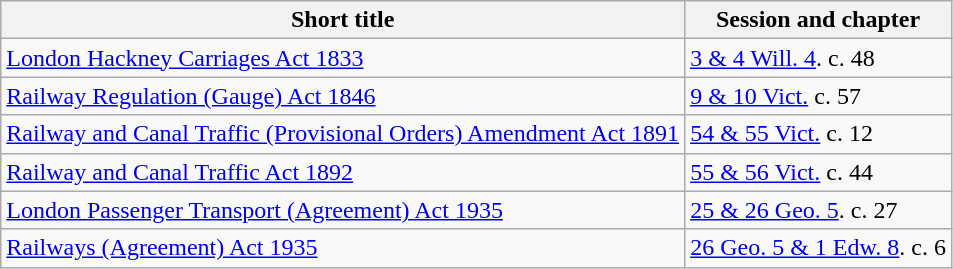<table class="wikitable">
<tr>
<th>Short title</th>
<th>Session and chapter</th>
</tr>
<tr>
<td><a href='#'>London Hackney Carriages Act 1833</a></td>
<td><a href='#'>3 & 4 Will. 4</a>. c. 48</td>
</tr>
<tr>
<td><a href='#'>Railway Regulation (Gauge) Act 1846</a></td>
<td><a href='#'>9 & 10 Vict.</a> c. 57</td>
</tr>
<tr>
<td><a href='#'>Railway and Canal Traffic (Provisional Orders) Amendment Act 1891</a></td>
<td><a href='#'>54 & 55 Vict.</a> c. 12</td>
</tr>
<tr>
<td><a href='#'>Railway and Canal Traffic Act 1892</a></td>
<td><a href='#'>55 & 56 Vict.</a> c. 44</td>
</tr>
<tr>
<td><a href='#'>London Passenger Transport (Agreement) Act 1935</a></td>
<td><a href='#'>25 & 26 Geo. 5</a>. c. 27</td>
</tr>
<tr>
<td><a href='#'>Railways (Agreement) Act 1935</a></td>
<td><a href='#'>26 Geo. 5 & 1 Edw. 8</a>. c. 6</td>
</tr>
</table>
